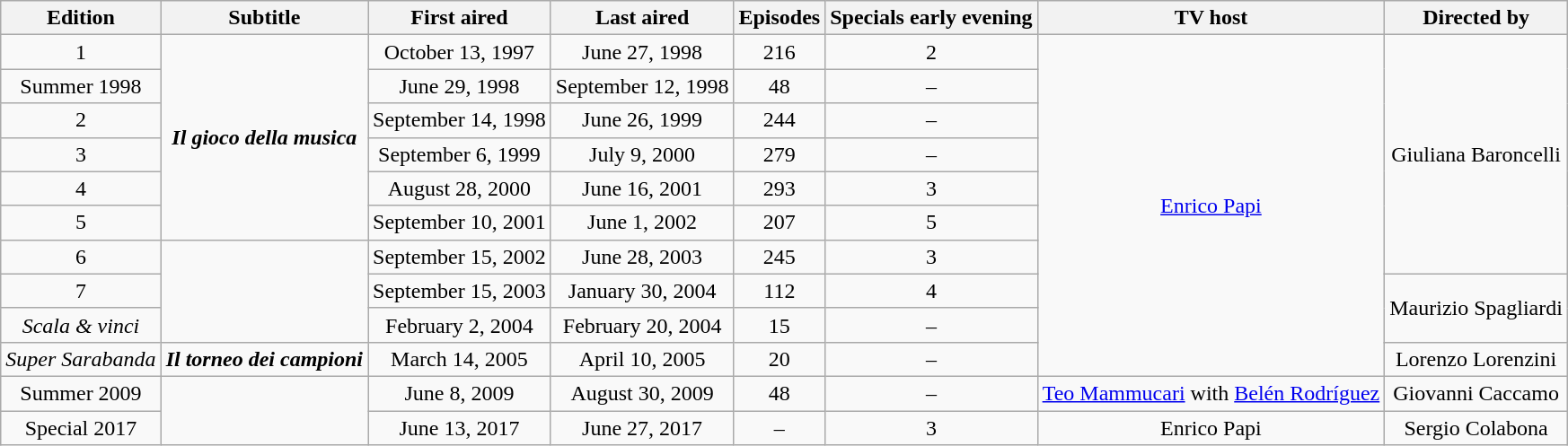<table class="wikitable" style="text-align:center">
<tr>
<th>Edition</th>
<th>Subtitle</th>
<th>First aired</th>
<th>Last aired</th>
<th>Episodes</th>
<th>Specials early evening</th>
<th>TV host</th>
<th>Directed by</th>
</tr>
<tr>
<td>1</td>
<td rowspan="6"><strong><em>Il gioco della musica</em></strong></td>
<td>October 13, 1997</td>
<td>June 27, 1998</td>
<td>216</td>
<td>2</td>
<td rowspan="10"><a href='#'>Enrico Papi</a></td>
<td rowspan="7">Giuliana Baroncelli</td>
</tr>
<tr>
<td>Summer 1998</td>
<td>June 29, 1998</td>
<td>September 12, 1998</td>
<td>48</td>
<td>–</td>
</tr>
<tr>
<td>2</td>
<td>September 14, 1998</td>
<td>June 26, 1999</td>
<td>244</td>
<td>–</td>
</tr>
<tr>
<td>3</td>
<td>September 6, 1999</td>
<td>July 9, 2000</td>
<td>279</td>
<td>–</td>
</tr>
<tr>
<td>4</td>
<td>August 28, 2000</td>
<td>June 16, 2001</td>
<td>293</td>
<td>3</td>
</tr>
<tr>
<td>5</td>
<td>September 10, 2001</td>
<td>June 1, 2002</td>
<td>207</td>
<td>5</td>
</tr>
<tr>
<td>6</td>
<td rowspan="3"></td>
<td>September 15, 2002</td>
<td>June 28, 2003</td>
<td>245</td>
<td>3</td>
</tr>
<tr>
<td>7</td>
<td>September 15, 2003</td>
<td>January 30, 2004</td>
<td>112</td>
<td>4</td>
<td rowspan="2">Maurizio Spagliardi</td>
</tr>
<tr>
<td><em>Scala & vinci</em></td>
<td>February 2, 2004</td>
<td>February 20, 2004</td>
<td>15</td>
<td>–</td>
</tr>
<tr>
<td><em>Super Sarabanda</em></td>
<td><strong><em>Il torneo dei campioni</em></strong></td>
<td>March 14, 2005</td>
<td>April 10, 2005</td>
<td>20</td>
<td>–</td>
<td>Lorenzo Lorenzini</td>
</tr>
<tr>
<td>Summer 2009</td>
<td rowspan="2"></td>
<td>June 8, 2009</td>
<td>August 30, 2009</td>
<td>48</td>
<td>–</td>
<td><a href='#'>Teo Mammucari</a> with <a href='#'>Belén Rodríguez</a></td>
<td>Giovanni Caccamo</td>
</tr>
<tr>
<td>Special 2017</td>
<td>June 13, 2017</td>
<td>June 27, 2017</td>
<td>–</td>
<td>3</td>
<td>Enrico Papi</td>
<td>Sergio Colabona</td>
</tr>
</table>
